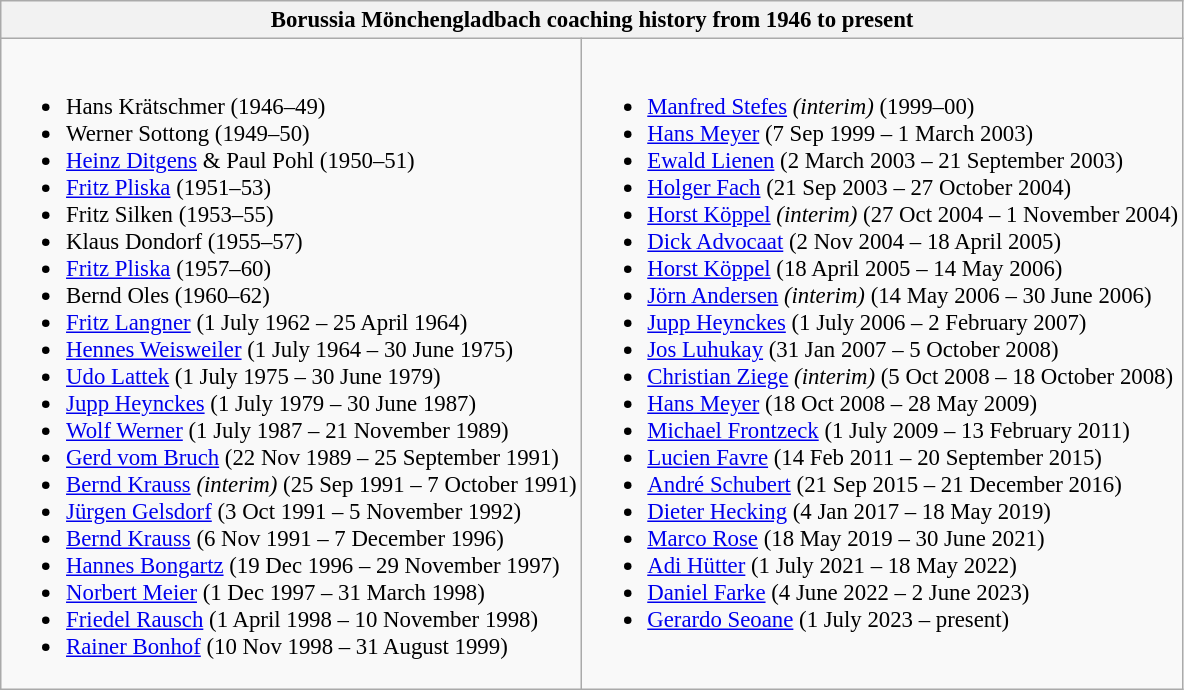<table class="wikitable centre" style="font-size:95%">
<tr>
<th scope=col colspan=2 align=center>Borussia Mönchengladbach coaching history from 1946 to present</th>
</tr>
<tr style="vertical-align: top;">
<td><br><ul><li> Hans Krätschmer (1946–49)</li><li> Werner Sottong (1949–50)</li><li> <a href='#'>Heinz Ditgens</a> & Paul Pohl (1950–51)</li><li> <a href='#'>Fritz Pliska</a> (1951–53)</li><li> Fritz Silken (1953–55)</li><li> Klaus Dondorf (1955–57)</li><li> <a href='#'>Fritz Pliska</a> (1957–60)</li><li> Bernd Oles (1960–62)</li><li> <a href='#'>Fritz Langner</a> (1 July 1962 – 25 April 1964)</li><li> <a href='#'>Hennes Weisweiler</a> (1 July 1964 – 30 June 1975)</li><li> <a href='#'>Udo Lattek</a> (1 July 1975 – 30 June 1979)</li><li> <a href='#'>Jupp Heynckes</a> (1 July 1979 – 30 June 1987)</li><li> <a href='#'>Wolf Werner</a> (1 July 1987 – 21 November 1989)</li><li> <a href='#'>Gerd vom Bruch</a> (22 Nov 1989 – 25 September 1991)</li><li> <a href='#'>Bernd Krauss</a> <em>(interim)</em> (25 Sep 1991 – 7 October 1991)</li><li> <a href='#'>Jürgen Gelsdorf</a> (3 Oct 1991 – 5 November 1992)</li><li> <a href='#'>Bernd Krauss</a> (6 Nov 1991 – 7 December 1996)</li><li> <a href='#'>Hannes Bongartz</a> (19 Dec 1996 – 29 November 1997)</li><li> <a href='#'>Norbert Meier</a> (1 Dec 1997 – 31 March 1998)</li><li> <a href='#'>Friedel Rausch</a> (1 April 1998 – 10 November 1998)</li><li> <a href='#'>Rainer Bonhof</a> (10 Nov 1998 – 31 August 1999)</li></ul></td>
<td><br><ul><li> <a href='#'>Manfred Stefes</a> <em>(interim)</em> (1999–00)</li><li> <a href='#'>Hans Meyer</a> (7 Sep 1999 – 1 March 2003)</li><li> <a href='#'>Ewald Lienen</a> (2 March 2003 – 21 September 2003)</li><li> <a href='#'>Holger Fach</a> (21 Sep 2003 – 27 October 2004)</li><li> <a href='#'>Horst Köppel</a> <em>(interim)</em> (27 Oct 2004 – 1 November 2004)</li><li> <a href='#'>Dick Advocaat</a> (2 Nov 2004 – 18 April 2005)</li><li> <a href='#'>Horst Köppel</a> (18 April 2005 – 14 May 2006)</li><li> <a href='#'>Jörn Andersen</a> <em>(interim)</em> (14 May 2006 – 30 June 2006)</li><li> <a href='#'>Jupp Heynckes</a> (1 July 2006 – 2 February 2007)</li><li> <a href='#'>Jos Luhukay</a> (31 Jan 2007 – 5 October 2008)</li><li> <a href='#'>Christian Ziege</a> <em>(interim)</em> (5 Oct 2008 – 18 October 2008)</li><li> <a href='#'>Hans Meyer</a> (18 Oct 2008 – 28 May 2009)</li><li> <a href='#'>Michael Frontzeck</a> (1 July 2009 – 13 February 2011)</li><li> <a href='#'>Lucien Favre</a> (14 Feb 2011 – 20 September 2015)</li><li> <a href='#'>André Schubert</a> (21 Sep 2015 – 21 December 2016)</li><li> <a href='#'>Dieter Hecking</a> (4 Jan 2017 – 18 May 2019)</li><li> <a href='#'>Marco Rose</a> (18 May 2019 – 30 June 2021)</li><li> <a href='#'>Adi Hütter</a> (1 July 2021 – 18 May 2022)</li><li> <a href='#'>Daniel Farke</a> (4 June 2022 – 2 June 2023)</li><li> <a href='#'>Gerardo Seoane</a> (1 July 2023 – present)</li></ul></td>
</tr>
</table>
